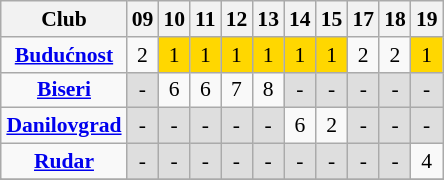<table class="wikitable sortable" style="text-align:center; font-size:90%; margin-left:1em">
<tr>
<th>Club</th>
<th>09</th>
<th>10</th>
<th>11</th>
<th>12</th>
<th>13</th>
<th>14</th>
<th>15</th>
<th>17</th>
<th>18</th>
<th>19</th>
</tr>
<tr>
<td><strong> <a href='#'>Budućnost</a> </strong></td>
<td>2</td>
<td style="background:gold">1</td>
<td style="background:gold">1</td>
<td style="background:gold">1</td>
<td style="background:gold">1</td>
<td style="background:gold">1</td>
<td style="background:gold">1</td>
<td>2</td>
<td>2</td>
<td style="background:gold">1</td>
</tr>
<tr>
<td><strong> <a href='#'>Biseri</a> </strong></td>
<td style="background:#dedede;">-</td>
<td>6</td>
<td>6</td>
<td>7</td>
<td>8</td>
<td style="background:#dedede;">-</td>
<td style="background:#dedede;">-</td>
<td style="background:#dedede;">-</td>
<td style="background:#dedede;">-</td>
<td style="background:#dedede;">-</td>
</tr>
<tr>
<td><strong> <a href='#'>Danilovgrad</a> </strong></td>
<td style="background:#dedede;">-</td>
<td style="background:#dedede;">-</td>
<td style="background:#dedede;">-</td>
<td style="background:#dedede;">-</td>
<td style="background:#dedede;">-</td>
<td>6</td>
<td>2</td>
<td style="background:#dedede;">-</td>
<td style="background:#dedede;">-</td>
<td style="background:#dedede;">-</td>
</tr>
<tr>
<td><strong> <a href='#'>Rudar</a> </strong></td>
<td style="background:#dedede;">-</td>
<td style="background:#dedede;">-</td>
<td style="background:#dedede;">-</td>
<td style="background:#dedede;">-</td>
<td style="background:#dedede;">-</td>
<td style="background:#dedede;">-</td>
<td style="background:#dedede;">-</td>
<td style="background:#dedede;">-</td>
<td style="background:#dedede;">-</td>
<td>4</td>
</tr>
<tr>
</tr>
<tr class="sortbottom">
</tr>
</table>
